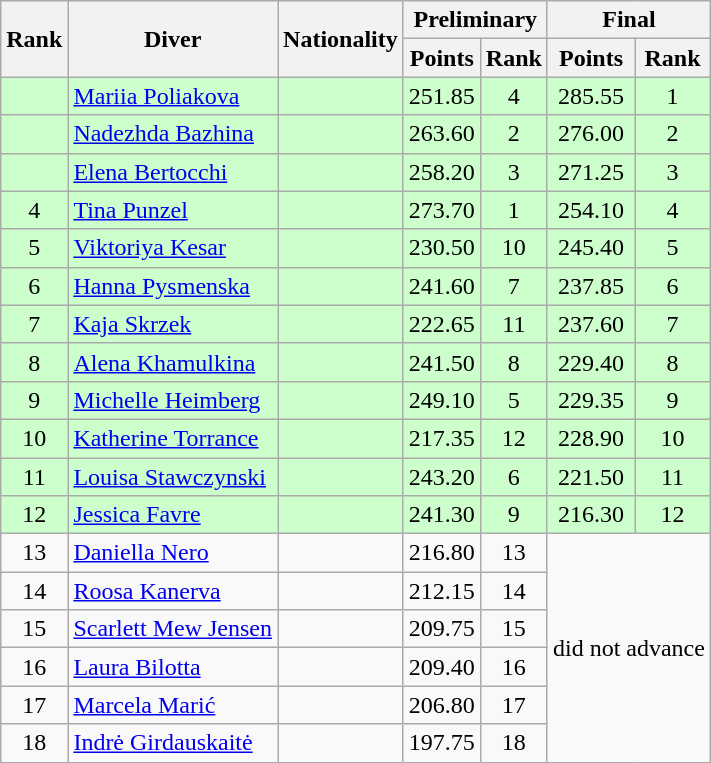<table class="wikitable sortable" style="text-align:center">
<tr>
<th rowspan=2>Rank</th>
<th rowspan=2>Diver</th>
<th rowspan=2>Nationality</th>
<th colspan=2>Preliminary</th>
<th colspan=2>Final</th>
</tr>
<tr>
<th>Points</th>
<th>Rank</th>
<th>Points</th>
<th>Rank</th>
</tr>
<tr bgcolor=ccffcc>
<td></td>
<td align=left><a href='#'>Mariia Poliakova</a></td>
<td align=left></td>
<td>251.85</td>
<td>4</td>
<td>285.55</td>
<td>1</td>
</tr>
<tr bgcolor=ccffcc>
<td></td>
<td align=left><a href='#'>Nadezhda Bazhina</a></td>
<td align=left></td>
<td>263.60</td>
<td>2</td>
<td>276.00</td>
<td>2</td>
</tr>
<tr bgcolor=ccffcc>
<td></td>
<td align=left><a href='#'>Elena Bertocchi</a></td>
<td align=left></td>
<td>258.20</td>
<td>3</td>
<td>271.25</td>
<td>3</td>
</tr>
<tr bgcolor=ccffcc>
<td>4</td>
<td align=left><a href='#'>Tina Punzel</a></td>
<td align=left></td>
<td>273.70</td>
<td>1</td>
<td>254.10</td>
<td>4</td>
</tr>
<tr bgcolor=ccffcc>
<td>5</td>
<td align=left><a href='#'>Viktoriya Kesar</a></td>
<td align=left></td>
<td>230.50</td>
<td>10</td>
<td>245.40</td>
<td>5</td>
</tr>
<tr bgcolor=ccffcc>
<td>6</td>
<td align=left><a href='#'>Hanna Pysmenska</a></td>
<td align=left></td>
<td>241.60</td>
<td>7</td>
<td>237.85</td>
<td>6</td>
</tr>
<tr bgcolor=ccffcc>
<td>7</td>
<td align=left><a href='#'>Kaja Skrzek</a></td>
<td align=left></td>
<td>222.65</td>
<td>11</td>
<td>237.60</td>
<td>7</td>
</tr>
<tr bgcolor=ccffcc>
<td>8</td>
<td align=left><a href='#'>Alena Khamulkina</a></td>
<td align=left></td>
<td>241.50</td>
<td>8</td>
<td>229.40</td>
<td>8</td>
</tr>
<tr bgcolor=ccffcc>
<td>9</td>
<td align=left><a href='#'>Michelle Heimberg</a></td>
<td align=left></td>
<td>249.10</td>
<td>5</td>
<td>229.35</td>
<td>9</td>
</tr>
<tr bgcolor=ccffcc>
<td>10</td>
<td align=left><a href='#'>Katherine Torrance</a></td>
<td align=left></td>
<td>217.35</td>
<td>12</td>
<td>228.90</td>
<td>10</td>
</tr>
<tr bgcolor=ccffcc>
<td>11</td>
<td align=left><a href='#'>Louisa Stawczynski</a></td>
<td align=left></td>
<td>243.20</td>
<td>6</td>
<td>221.50</td>
<td>11</td>
</tr>
<tr bgcolor=ccffcc>
<td>12</td>
<td align=left><a href='#'>Jessica Favre</a></td>
<td align=left></td>
<td>241.30</td>
<td>9</td>
<td>216.30</td>
<td>12</td>
</tr>
<tr>
<td>13</td>
<td align=left><a href='#'>Daniella Nero</a></td>
<td align=left></td>
<td>216.80</td>
<td>13</td>
<td colspan=2 rowspan=6>did not advance</td>
</tr>
<tr>
<td>14</td>
<td align=left><a href='#'>Roosa Kanerva</a></td>
<td align=left></td>
<td>212.15</td>
<td>14</td>
</tr>
<tr>
<td>15</td>
<td align=left><a href='#'>Scarlett Mew Jensen</a></td>
<td align=left></td>
<td>209.75</td>
<td>15</td>
</tr>
<tr>
<td>16</td>
<td align=left><a href='#'>Laura Bilotta</a></td>
<td align=left></td>
<td>209.40</td>
<td>16</td>
</tr>
<tr>
<td>17</td>
<td align=left><a href='#'>Marcela Marić</a></td>
<td align=left></td>
<td>206.80</td>
<td>17</td>
</tr>
<tr>
<td>18</td>
<td align=left><a href='#'>Indrė Girdauskaitė</a></td>
<td align=left></td>
<td>197.75</td>
<td>18</td>
</tr>
</table>
